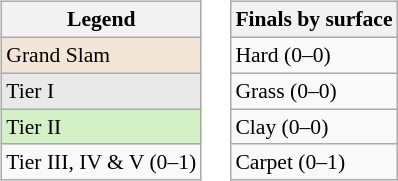<table>
<tr valign="top">
<td><br><table class=wikitable style="font-size:90%">
<tr>
<th>Legend</th>
</tr>
<tr>
<td style="background:#f3e6d7;">Grand Slam</td>
</tr>
<tr>
<td style="background:#e9e9e9;">Tier I</td>
</tr>
<tr>
<td style="background:#d4f1c5;">Tier II</td>
</tr>
<tr>
<td>Tier III, IV & V (0–1)</td>
</tr>
</table>
</td>
<td><br><table class=wikitable style="font-size:90%">
<tr>
<th>Finals by surface</th>
</tr>
<tr>
<td>Hard (0–0)</td>
</tr>
<tr>
<td>Grass (0–0)</td>
</tr>
<tr>
<td>Clay (0–0)</td>
</tr>
<tr>
<td>Carpet (0–1)</td>
</tr>
</table>
</td>
</tr>
</table>
